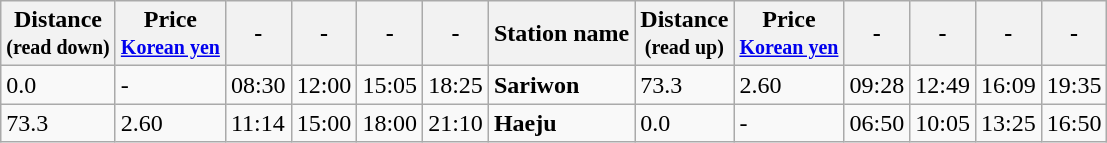<table class="wikitable">
<tr>
<th>Distance<br><small>(read down)</small></th>
<th>Price<br><small><a href='#'>Korean yen</a></small></th>
<th><strong>-</strong></th>
<th><strong>-</strong></th>
<th><strong>-</strong></th>
<th><strong>-</strong></th>
<th>Station name</th>
<th>Distance<br><small>(read up)</small></th>
<th>Price<br><small><a href='#'>Korean yen</a></small></th>
<th><strong>-</strong></th>
<th><strong>-</strong></th>
<th><strong>-</strong></th>
<th><strong>-</strong></th>
</tr>
<tr>
<td>0.0</td>
<td>-</td>
<td>08:30</td>
<td>12:00</td>
<td>15:05</td>
<td>18:25</td>
<td><strong>Sariwon</strong></td>
<td>73.3</td>
<td>2.60</td>
<td>09:28</td>
<td>12:49</td>
<td>16:09</td>
<td>19:35</td>
</tr>
<tr>
<td>73.3</td>
<td>2.60</td>
<td>11:14</td>
<td>15:00</td>
<td>18:00</td>
<td>21:10</td>
<td><strong>Haeju</strong></td>
<td>0.0</td>
<td>-</td>
<td>06:50</td>
<td>10:05</td>
<td>13:25</td>
<td>16:50</td>
</tr>
</table>
